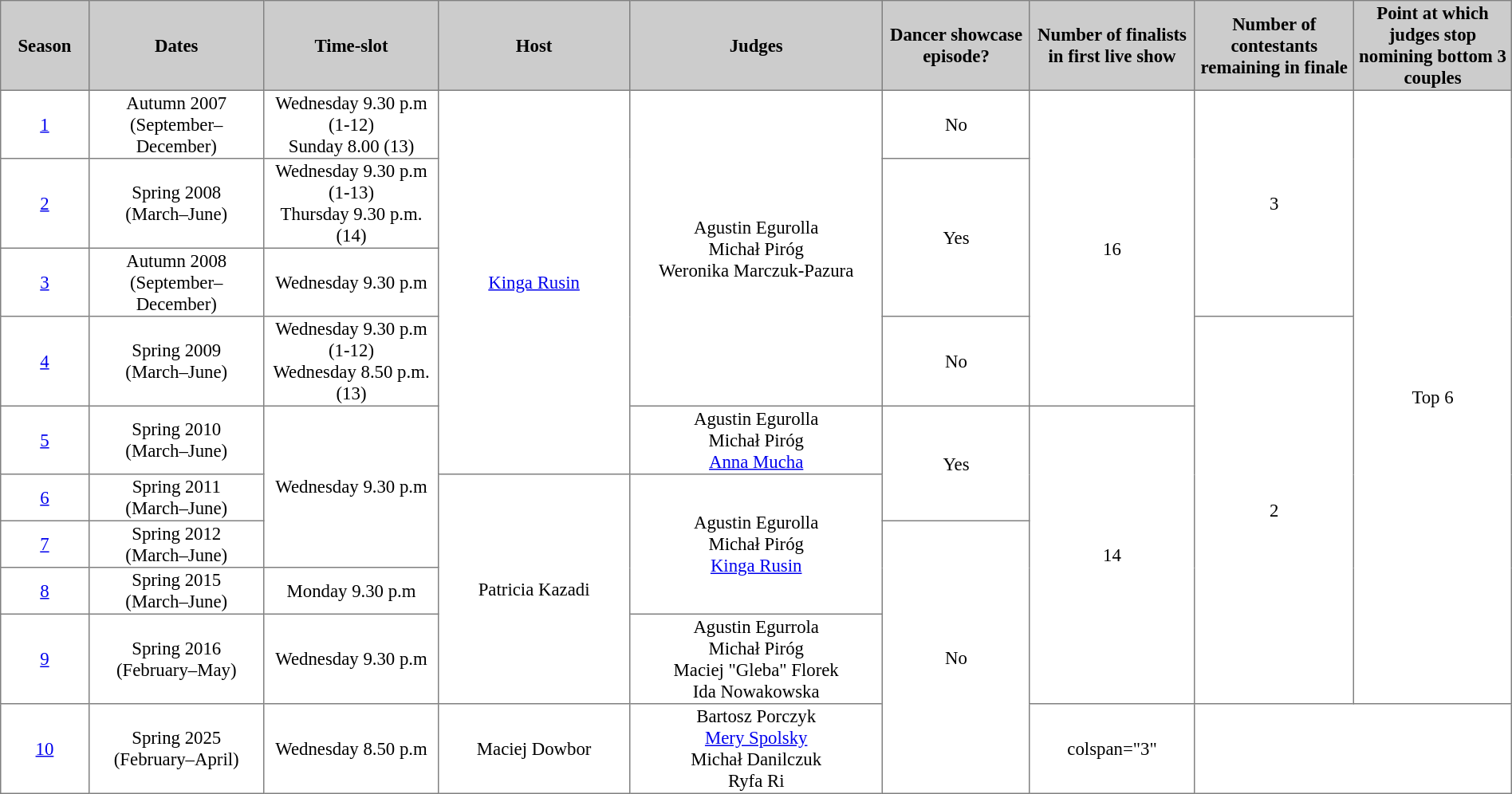<table width="100%" border="1" cellpadding="1" cellspacing="0" style="text-align:center; font-size:95%; border-collapse:collapse;">
<tr style="background:#CCCCCC;">
<th scope="col" width="75">Season</th>
<th scope="col" width="155">Dates</th>
<th scope="col" width="155">Time-slot</th>
<th scope="col" width="175">Host</th>
<th scope="col" width="230">Judges</th>
<th scope="col" width="130">Dancer showcase episode?</th>
<th scope="col" width="145">Number of finalists in first live show</th>
<th scope="col" width="140">Number of contestants remaining in finale</th>
<th scope="col" width="140">Point at which judges stop nomining bottom 3 couples</th>
</tr>
<tr>
<td><a href='#'>1</a></td>
<td>Autumn 2007 <br> (September–December)</td>
<td>Wednesday 9.30 p.m (1-12) <br> Sunday 8.00 (13)</td>
<td rowspan=5><a href='#'>Kinga Rusin</a></td>
<td rowspan=4>Agustin Egurolla<br>Michał Piróg<br>Weronika Marczuk-Pazura</td>
<td>No</td>
<td rowspan=4>16</td>
<td rowspan=3>3</td>
<td rowspan=9>Top 6</td>
</tr>
<tr>
<td><a href='#'>2</a></td>
<td>Spring 2008 <br>(March–June)</td>
<td>Wednesday 9.30 p.m (1-13) <br> Thursday 9.30 p.m. (14)</td>
<td rowspan=2>Yes</td>
</tr>
<tr>
<td><a href='#'>3</a></td>
<td>Autumn 2008 <br> (September–December)</td>
<td>Wednesday 9.30 p.m</td>
</tr>
<tr>
<td><a href='#'>4</a></td>
<td>Spring 2009  <br> (March–June)</td>
<td>Wednesday 9.30 p.m (1-12) <br> Wednesday 8.50 p.m. (13)</td>
<td>No</td>
<td rowspan=6>2</td>
</tr>
<tr>
<td><a href='#'>5</a></td>
<td>Spring 2010 <br> (March–June)</td>
<td rowspan=3>Wednesday 9.30 p.m</td>
<td>Agustin Egurolla<br>Michał Piróg<br><a href='#'>Anna Mucha</a></td>
<td rowspan=2>Yes</td>
<td rowspan=5>14</td>
</tr>
<tr>
<td><a href='#'>6</a></td>
<td>Spring 2011 <br> (March–June)</td>
<td rowspan=4>Patricia Kazadi</td>
<td rowspan=3>Agustin Egurolla<br>Michał Piróg<br><a href='#'>Kinga Rusin</a></td>
</tr>
<tr>
<td><a href='#'>7</a></td>
<td>Spring 2012 <br> (March–June)</td>
<td rowspan=4>No</td>
</tr>
<tr>
<td><a href='#'>8</a></td>
<td>Spring 2015 <br> (March–June)</td>
<td>Monday 9.30 p.m</td>
</tr>
<tr>
<td><a href='#'>9</a></td>
<td>Spring 2016 <br> (February–May)</td>
<td>Wednesday 9.30 p.m</td>
<td>Agustin Egurrola <br> Michał Piróg <br> Maciej "Gleba" Florek <br> Ida Nowakowska</td>
</tr>
<tr>
<td><a href='#'>10</a></td>
<td>Spring 2025 <br> (February–April)</td>
<td>Wednesday 8.50 p.m</td>
<td>Maciej Dowbor</td>
<td>Bartosz Porczyk <br> <a href='#'>Mery Spolsky</a> <br> Michał Danilczuk <br> Ryfa Ri</td>
<td>colspan="3" </td>
</tr>
</table>
